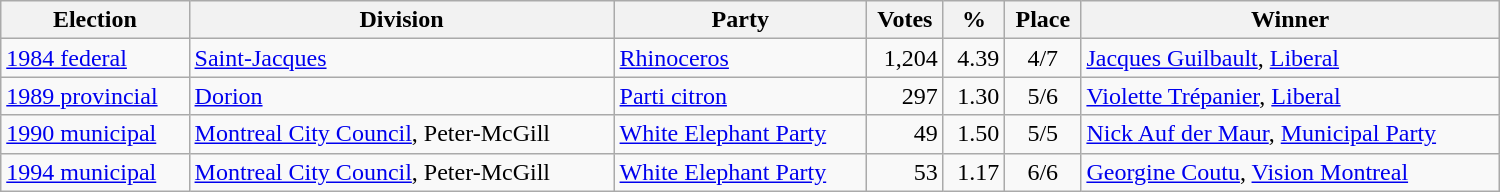<table class="wikitable" width="1000">
<tr>
<th align="left">Election</th>
<th align="left">Division</th>
<th align="left">Party</th>
<th align="right">Votes</th>
<th align="right">%</th>
<th align="center">Place</th>
<th align="center">Winner</th>
</tr>
<tr>
<td align="left"><a href='#'>1984 federal</a></td>
<td align="left"><a href='#'>Saint-Jacques</a></td>
<td align="left"><a href='#'>Rhinoceros</a></td>
<td align="right">1,204</td>
<td align="right">4.39</td>
<td align="center">4/7</td>
<td align="left"><a href='#'>Jacques Guilbault</a>, <a href='#'>Liberal</a></td>
</tr>
<tr>
<td align="left"><a href='#'>1989 provincial</a></td>
<td align="left"><a href='#'>Dorion</a></td>
<td align="left"><a href='#'>Parti citron</a></td>
<td align="right">297</td>
<td align="right">1.30</td>
<td align="center">5/6</td>
<td align="left"><a href='#'>Violette Trépanier</a>, <a href='#'>Liberal</a></td>
</tr>
<tr>
<td align="left"><a href='#'>1990 municipal</a></td>
<td align="left"><a href='#'>Montreal City Council</a>, Peter-McGill</td>
<td align="left"><a href='#'>White Elephant Party</a></td>
<td align="right">49</td>
<td align="right">1.50</td>
<td align="center">5/5</td>
<td align="left"><a href='#'>Nick Auf der Maur</a>, <a href='#'>Municipal Party</a></td>
</tr>
<tr>
<td align="left"><a href='#'>1994 municipal</a></td>
<td align="left"><a href='#'>Montreal City Council</a>, Peter-McGill</td>
<td align="left"><a href='#'>White Elephant Party</a></td>
<td align="right">53</td>
<td align="right">1.17</td>
<td align="center">6/6</td>
<td align="left"><a href='#'>Georgine Coutu</a>, <a href='#'>Vision Montreal</a></td>
</tr>
</table>
